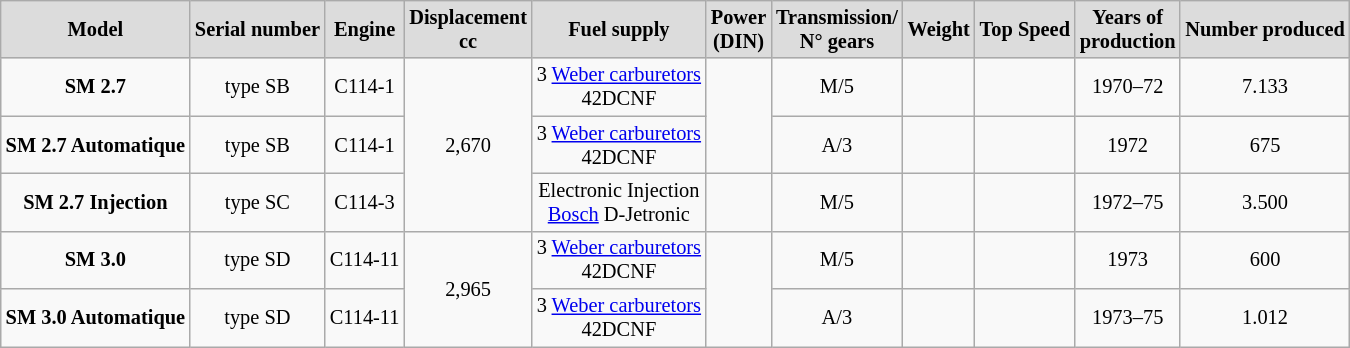<table class="wikitable" style="text-align:center; font-size:85%;">
<tr style="background:#DCDCDC; font-weight:bold">
<td>Model</td>
<td>Serial number</td>
<td>Engine</td>
<td>Displacement<br>cc</td>
<td>Fuel supply</td>
<td>Power <br> (DIN)</td>
<td>Transmission/<br>N° gears</td>
<td>Weight</td>
<td>Top Speed</td>
<td>Years of<br>production</td>
<td>Number produced</td>
</tr>
<tr>
<td><strong>SM 2.7</strong></td>
<td>type SB</td>
<td>C114-1</td>
<td rowspan="3">2,670</td>
<td>3 <a href='#'>Weber carburetors</a> <br> 42DCNF</td>
<td rowspan="2"></td>
<td>M/5</td>
<td></td>
<td></td>
<td>1970–72</td>
<td>7.133</td>
</tr>
<tr>
<td><strong>SM 2.7 Automatique</strong></td>
<td>type SB</td>
<td>C114-1</td>
<td>3 <a href='#'>Weber carburetors</a> <br> 42DCNF</td>
<td>A/3</td>
<td></td>
<td></td>
<td>1972</td>
<td>675</td>
</tr>
<tr>
<td><strong>SM 2.7 Injection</strong></td>
<td>type SC</td>
<td>C114-3</td>
<td>Electronic Injection <br><a href='#'>Bosch</a> D-Jetronic</td>
<td></td>
<td>M/5</td>
<td></td>
<td></td>
<td>1972–75</td>
<td>3.500</td>
</tr>
<tr>
<td><strong>SM 3.0</strong></td>
<td>type SD</td>
<td>C114-11</td>
<td rowspan="2">2,965</td>
<td>3 <a href='#'>Weber carburetors</a> <br> 42DCNF</td>
<td rowspan="2"></td>
<td>M/5</td>
<td></td>
<td></td>
<td>1973</td>
<td>600</td>
</tr>
<tr>
<td><strong>SM 3.0 Automatique</strong></td>
<td>type SD</td>
<td>C114-11</td>
<td>3 <a href='#'>Weber carburetors</a> <br> 42DCNF</td>
<td>A/3</td>
<td></td>
<td></td>
<td>1973–75</td>
<td>1.012</td>
</tr>
</table>
